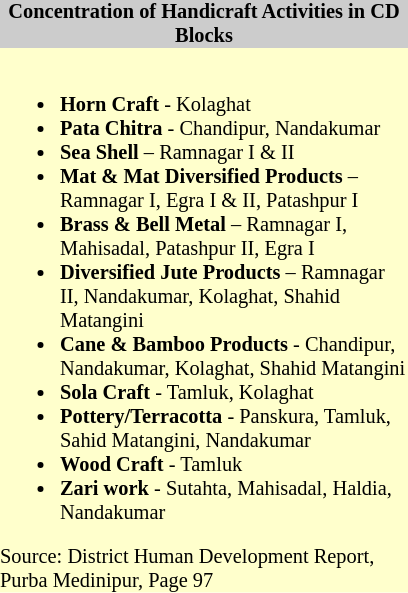<table class="toccolours" style="float: left; margin-right: 1em; font-size: 85%; background:#ffffcc; color:black; width:20em; max-width: 25%;" cellspacing="0" cellpadding="0">
<tr>
<th style="background-color:#cccccc;">Concentration of Handicraft Activities in CD Blocks</th>
</tr>
<tr>
<td style="text-align: left;"><br><ul><li><strong> Horn Craft </strong> - Kolaghat</li><li><strong>Pata Chitra </strong> - Chandipur, Nandakumar</li><li><strong>Sea Shell </strong> – Ramnagar I & II</li><li><strong>Mat & Mat Diversified Products </strong> – Ramnagar I, Egra I & II, Patashpur I</li><li><strong>Brass & Bell Metal </strong> – Ramnagar I, Mahisadal, Patashpur II, Egra I</li><li><strong>Diversified Jute Products </strong> – Ramnagar II, Nandakumar, Kolaghat, Shahid Matangini</li><li><strong>Cane & Bamboo Products </strong> - Chandipur, Nandakumar, Kolaghat, Shahid Matangini</li><li><strong>Sola Craft </strong> - Tamluk, Kolaghat</li><li><strong>Pottery/Terracotta </strong> - Panskura, Tamluk, Sahid Matangini, Nandakumar</li><li><strong>Wood Craft </strong> - Tamluk</li><li><strong>Zari work </strong>- Sutahta, Mahisadal, Haldia, Nandakumar</li></ul>Source: District Human Development Report, Purba Medinipur, Page 97</td>
</tr>
</table>
